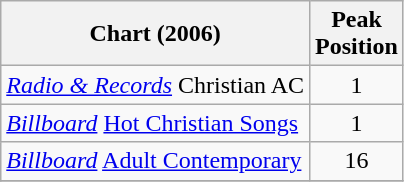<table class="wikitable sortable">
<tr>
<th align="left">Chart (2006)</th>
<th align="center">Peak<br> Position</th>
</tr>
<tr>
<td align="left"><em><a href='#'>Radio & Records</a></em> Christian AC</td>
<td align="center">1</td>
</tr>
<tr>
<td align="left"><em><a href='#'>Billboard</a></em> <a href='#'>Hot Christian Songs</a></td>
<td align="center">1</td>
</tr>
<tr>
<td align="left"><em><a href='#'>Billboard</a></em> <a href='#'>Adult Contemporary</a></td>
<td align="center">16</td>
</tr>
<tr>
</tr>
</table>
